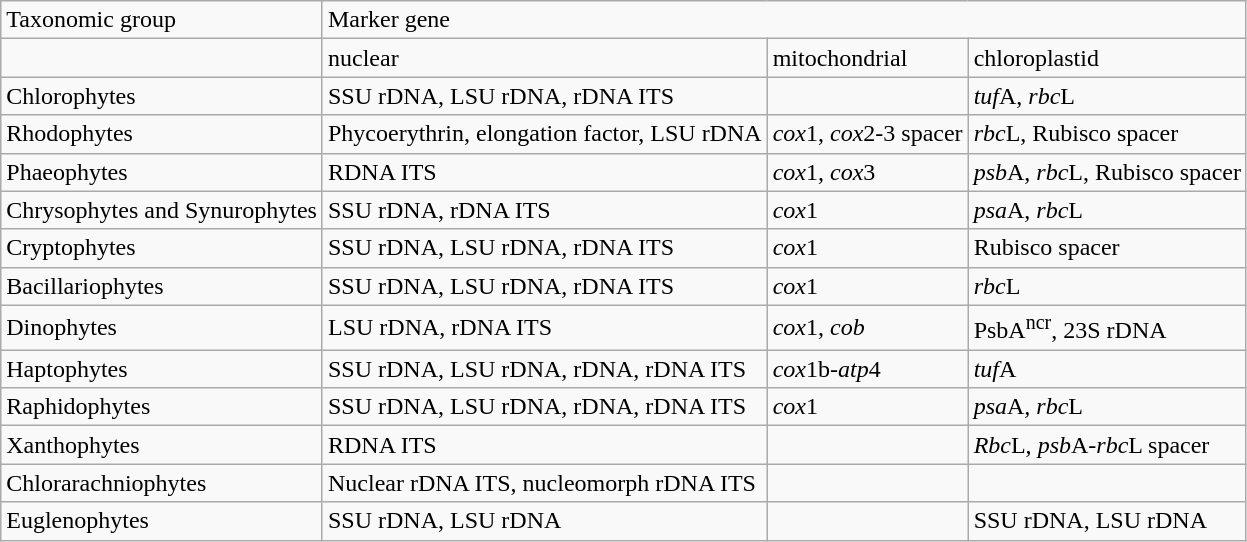<table class="wikitable">
<tr>
<td>Taxonomic			group</td>
<td colspan="3">Marker gene</td>
</tr>
<tr>
<td></td>
<td>nuclear</td>
<td>mitochondrial</td>
<td>chloroplastid</td>
</tr>
<tr>
<td>Chlorophytes</td>
<td>SSU rDNA, LSU			rDNA, rDNA ITS</td>
<td></td>
<td><em>tuf</em>A,			<em>rbc</em>L</td>
</tr>
<tr>
<td>Rhodophytes</td>
<td>Phycoerythrin,			elongation factor, LSU rDNA</td>
<td><em>cox</em>1,			<em>cox</em>2-3 spacer</td>
<td><em>rbc</em>L,			Rubisco spacer</td>
</tr>
<tr>
<td>Phaeophytes</td>
<td>RDNA ITS</td>
<td><em>cox</em>1,			<em>cox</em>3</td>
<td><em>psb</em>A,			<em>rbc</em>L, Rubisco spacer</td>
</tr>
<tr>
<td>Chrysophytes			and Synurophytes</td>
<td>SSU rDNA,			rDNA ITS</td>
<td><em>cox</em>1</td>
<td><em>psa</em>A,			<em>rbc</em>L</td>
</tr>
<tr>
<td>Cryptophytes</td>
<td>SSU rDNA, LSU			rDNA, rDNA ITS</td>
<td><em>cox</em>1</td>
<td>Rubisco			spacer</td>
</tr>
<tr>
<td>Bacillariophytes</td>
<td>SSU rDNA, LSU			rDNA, rDNA ITS</td>
<td><em>cox</em>1</td>
<td><em>rbc</em>L</td>
</tr>
<tr>
<td>Dinophytes</td>
<td>LSU rDNA,			rDNA ITS</td>
<td><em>cox</em>1,			<em>cob</em></td>
<td>PsbA<sup>ncr</sup>,			23S rDNA</td>
</tr>
<tr>
<td>Haptophytes</td>
<td>SSU rDNA, LSU			rDNA, rDNA, rDNA ITS</td>
<td><em>cox</em>1b-<em>atp</em>4</td>
<td><em>tuf</em>A</td>
</tr>
<tr>
<td>Raphidophytes</td>
<td>SSU rDNA, LSU			rDNA, rDNA, rDNA ITS</td>
<td><em>cox</em>1</td>
<td><em>psa</em>A<em>,			rbc</em>L</td>
</tr>
<tr>
<td>Xanthophytes</td>
<td>RDNA ITS</td>
<td></td>
<td><em>Rbc</em>L,			<em>psb</em>A-<em>rbc</em>L spacer</td>
</tr>
<tr>
<td>Chlorarachniophytes</td>
<td>Nuclear rDNA ITS, nucleomorph rDNA ITS</td>
<td></td>
<td></td>
</tr>
<tr>
<td>Euglenophytes</td>
<td>SSU rDNA, LSU			rDNA</td>
<td></td>
<td>SSU rDNA, LSU			rDNA</td>
</tr>
</table>
